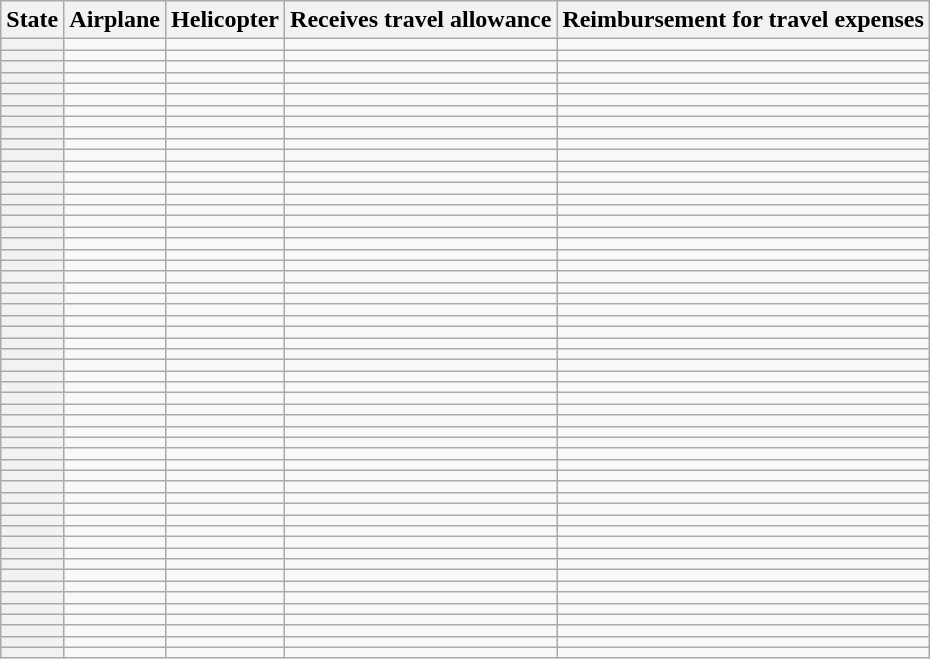<table class="wikitable sortable">
<tr>
<th>State</th>
<th>Airplane</th>
<th>Helicopter</th>
<th>Receives travel allowance</th>
<th>Reimbursement for travel expenses</th>
</tr>
<tr>
<th scope="row" style="text-align: left;"></th>
<td></td>
<td></td>
<td></td>
<td></td>
</tr>
<tr>
<th scope="row" style="text-align: left;"></th>
<td></td>
<td></td>
<td></td>
<td></td>
</tr>
<tr>
<th scope="row" style="text-align: left;"></th>
<td></td>
<td></td>
<td></td>
<td></td>
</tr>
<tr>
<th scope="row" style="text-align: left;"></th>
<td></td>
<td></td>
<td></td>
<td></td>
</tr>
<tr>
<th scope="row" style="text-align: left;"></th>
<td></td>
<td></td>
<td></td>
<td></td>
</tr>
<tr>
<th scope="row" style="text-align: left;"></th>
<td></td>
<td></td>
<td></td>
<td></td>
</tr>
<tr>
<th scope="row" style="text-align: left;"></th>
<td></td>
<td></td>
<td></td>
<td></td>
</tr>
<tr>
<th scope="row" style="text-align: left;"></th>
<td></td>
<td></td>
<td></td>
<td></td>
</tr>
<tr>
<th scope="row" style="text-align: left;"></th>
<td></td>
<td></td>
<td></td>
<td></td>
</tr>
<tr>
<th scope="row" style="text-align: left;"></th>
<td></td>
<td></td>
<td></td>
<td></td>
</tr>
<tr>
<th scope="row" style="text-align: left;"></th>
<td></td>
<td></td>
<td></td>
<td></td>
</tr>
<tr>
<th scope="row" style="text-align: left;"></th>
<td></td>
<td></td>
<td></td>
<td></td>
</tr>
<tr>
<th scope="row" style="text-align: left;"></th>
<td></td>
<td></td>
<td></td>
<td></td>
</tr>
<tr>
<th scope="row" style="text-align: left;"></th>
<td></td>
<td></td>
<td></td>
<td></td>
</tr>
<tr>
<th scope="row" style="text-align: left;"></th>
<td></td>
<td></td>
<td></td>
<td></td>
</tr>
<tr>
<th scope="row" style="text-align: left;"></th>
<td></td>
<td></td>
<td></td>
<td></td>
</tr>
<tr>
<th scope="row" style="text-align: left;"></th>
<td></td>
<td></td>
<td></td>
<td></td>
</tr>
<tr>
<th scope="row" style="text-align: left;"></th>
<td></td>
<td></td>
<td></td>
<td></td>
</tr>
<tr>
<th scope="row" style="text-align: left;"></th>
<td></td>
<td></td>
<td></td>
<td></td>
</tr>
<tr>
<th scope="row" style="text-align: left;"></th>
<td></td>
<td></td>
<td></td>
<td></td>
</tr>
<tr>
<th scope="row" style="text-align: left;"></th>
<td></td>
<td></td>
<td></td>
<td></td>
</tr>
<tr>
<th scope="row" style="text-align: left;"></th>
<td></td>
<td></td>
<td></td>
<td></td>
</tr>
<tr>
<th scope="row" style="text-align: left;"></th>
<td></td>
<td></td>
<td></td>
<td></td>
</tr>
<tr>
<th scope="row" style="text-align: left;"></th>
<td></td>
<td></td>
<td></td>
<td></td>
</tr>
<tr>
<th scope="row" style="text-align: left;"></th>
<td></td>
<td></td>
<td></td>
<td></td>
</tr>
<tr>
<th scope="row" style="text-align: left;"></th>
<td></td>
<td></td>
<td></td>
<td></td>
</tr>
<tr>
<th scope="row" style="text-align: left;"></th>
<td></td>
<td></td>
<td></td>
<td></td>
</tr>
<tr>
<th scope="row" style="text-align: left;"></th>
<td></td>
<td></td>
<td></td>
<td></td>
</tr>
<tr>
<th scope="row" style="text-align: left;"></th>
<td></td>
<td></td>
<td></td>
<td></td>
</tr>
<tr>
<th scope="row" style="text-align: left;"></th>
<td></td>
<td></td>
<td></td>
<td></td>
</tr>
<tr>
<th scope="row" style="text-align: left;"></th>
<td></td>
<td></td>
<td></td>
<td></td>
</tr>
<tr>
<th scope="row" style="text-align: left;"></th>
<td></td>
<td></td>
<td></td>
<td></td>
</tr>
<tr>
<th scope="row" style="text-align: left;"></th>
<td></td>
<td></td>
<td></td>
<td></td>
</tr>
<tr>
<th scope="row" style="text-align: left;"></th>
<td></td>
<td></td>
<td></td>
<td></td>
</tr>
<tr>
<th scope="row" style="text-align: left;"></th>
<td></td>
<td></td>
<td></td>
<td></td>
</tr>
<tr>
<th scope="row" style="text-align: left;"></th>
<td></td>
<td></td>
<td></td>
<td></td>
</tr>
<tr>
<th scope="row" style="text-align: left;"></th>
<td></td>
<td></td>
<td></td>
<td></td>
</tr>
<tr>
<th scope="row" style="text-align: left;"></th>
<td></td>
<td></td>
<td></td>
<td></td>
</tr>
<tr>
<th scope="row" style="text-align: left;"></th>
<td></td>
<td></td>
<td></td>
<td></td>
</tr>
<tr>
<th scope="row" style="text-align: left;"></th>
<td></td>
<td></td>
<td></td>
<td></td>
</tr>
<tr>
<th scope="row" style="text-align: left;"></th>
<td></td>
<td></td>
<td></td>
<td></td>
</tr>
<tr>
<th scope="row" style="text-align: left;"></th>
<td></td>
<td></td>
<td></td>
<td></td>
</tr>
<tr>
<th scope="row" style="text-align: left;"></th>
<td></td>
<td></td>
<td></td>
<td></td>
</tr>
<tr>
<th scope="row" style="text-align: left;"></th>
<td></td>
<td></td>
<td></td>
<td></td>
</tr>
<tr>
<th scope="row" style="text-align: left;"></th>
<td></td>
<td></td>
<td></td>
<td></td>
</tr>
<tr>
<th scope="row" style="text-align: left;"></th>
<td></td>
<td></td>
<td></td>
<td></td>
</tr>
<tr>
<th scope="row" style="text-align: left;"></th>
<td></td>
<td></td>
<td></td>
<td></td>
</tr>
<tr>
<th scope="row" style="text-align: left;"></th>
<td></td>
<td></td>
<td></td>
<td></td>
</tr>
<tr>
<th scope="row" style="text-align: left;"></th>
<td></td>
<td></td>
<td></td>
<td></td>
</tr>
<tr>
<th scope="row" style="text-align: left;"></th>
<td></td>
<td></td>
<td></td>
<td></td>
</tr>
<tr>
<th scope="row" style="text-align: left;"></th>
<td></td>
<td></td>
<td></td>
<td></td>
</tr>
<tr>
<th scope="row" style="text-align: left;"></th>
<td></td>
<td></td>
<td></td>
<td></td>
</tr>
<tr>
<th scope="row" style="text-align: left;"></th>
<td></td>
<td></td>
<td></td>
<td></td>
</tr>
<tr>
<th scope="row" style="text-align: left;"></th>
<td></td>
<td></td>
<td></td>
<td></td>
</tr>
<tr>
<th scope="row" style="text-align: left;"></th>
<td></td>
<td></td>
<td></td>
<td></td>
</tr>
<tr>
<th scope="row" style="text-align: left;"></th>
<td></td>
<td></td>
<td></td>
<td></td>
</tr>
</table>
